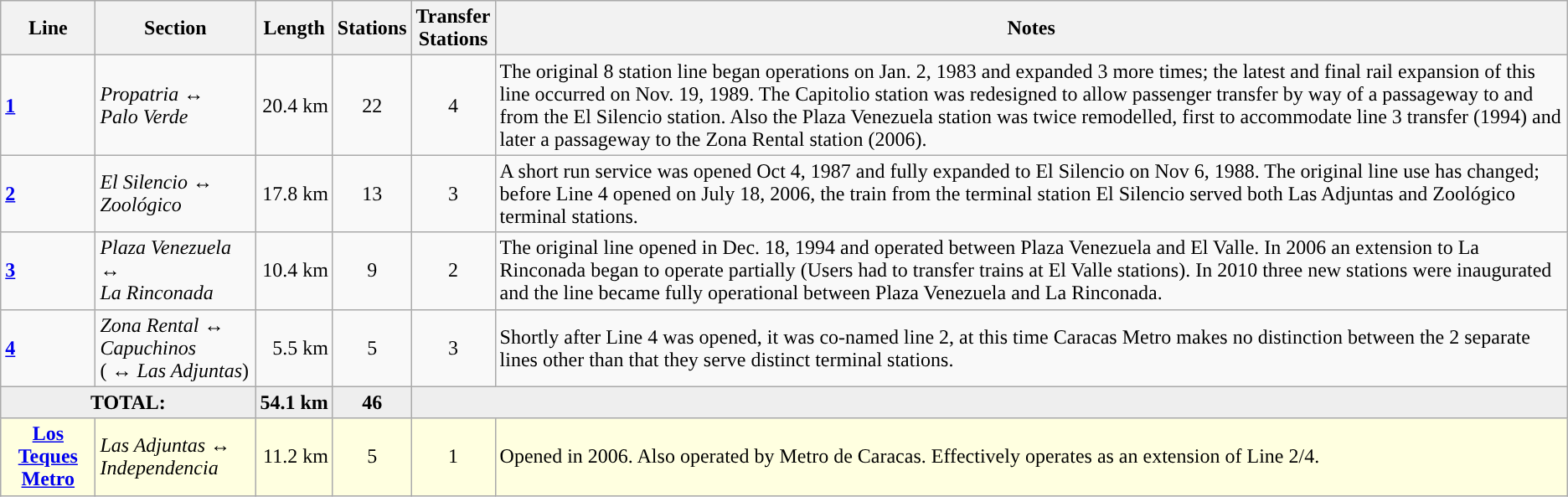<table class="wikitable">
<tr>
<th>Line</th>
<th width="120px">Section</th>
<th>Length</th>
<th>Stations</th>
<th>Transfer<br>Stations</th>
<th>Notes</th>
</tr>
<tr>
<td><strong><a href='#'><span>1</span></a></strong></td>
<td><em>Propatria</em> ↔ <br><em>Palo Verde</em></td>
<td style="text-align:right;">20.4 km</td>
<td style="text-align:center;">22</td>
<td style="text-align:center;">4</td>
<td>The original 8 station line began operations on Jan. 2, 1983 and expanded 3 more times; the latest and final rail expansion of this line occurred on Nov. 19, 1989. The Capitolio station was redesigned to allow passenger transfer by way of a passageway to and from the El Silencio station. Also the Plaza Venezuela station was twice remodelled, first to accommodate line 3 transfer (1994) and later a passageway to the Zona Rental station (2006).</td>
</tr>
<tr>
<td><strong><a href='#'><span>2</span></a></strong></td>
<td><em>El Silencio</em> ↔ <br><em>Zoológico</em></td>
<td style="text-align:right;">17.8 km</td>
<td style="text-align:center;">13</td>
<td style="text-align:center;">3</td>
<td>A short run service was opened Oct 4, 1987 and fully expanded to El Silencio on Nov 6, 1988. The original line use has changed; before Line 4 opened on July 18, 2006, the train from the terminal station El Silencio served both Las Adjuntas and Zoológico terminal stations.</td>
</tr>
<tr>
<td><strong><a href='#'><span>3</span></a></strong></td>
<td><em>Plaza Venezuela</em> ↔ <br><em>La Rinconada</em></td>
<td style="text-align:right;">10.4 km</td>
<td style="text-align:center;">9</td>
<td style="text-align:center;">2</td>
<td>The original line opened in Dec. 18, 1994 and operated between Plaza Venezuela and El Valle. In 2006 an extension to La Rinconada began to operate partially (Users had to transfer trains at El Valle stations). In 2010 three new stations were inaugurated and the line became fully operational between Plaza Venezuela and La Rinconada.</td>
</tr>
<tr>
<td><strong><a href='#'><span>4</span></a></strong></td>
<td><em>Zona Rental</em> ↔ <br><em>Capuchinos</em> <br>( ↔ <em>Las Adjuntas</em>)</td>
<td style="text-align:right;">5.5 km</td>
<td style="text-align:center;">5</td>
<td style="text-align:center;">3</td>
<td>Shortly after Line 4 was opened, it was co-named line 2, at this time Caracas Metro makes no distinction between the 2 separate lines other than that they serve distinct terminal stations.</td>
</tr>
<tr bgcolor="#EEEEEE">
<td colspan="2" style="text-align:center;"><strong>TOTAL:</strong></td>
<td style="text-align:right;"><strong>54.1 km</strong></td>
<td style="text-align:center;"><strong>46</strong></td>
<td colspan="2"></td>
</tr>
<tr bgcolor="#FFFFE0">
<td style="text-align:center;"><strong><a href='#'>Los Teques Metro</a></strong></td>
<td><em>Las Adjuntas</em> ↔ <br><em>Independencia</em></td>
<td style="text-align:right;">11.2 km</td>
<td style="text-align:center;">5</td>
<td style="text-align:center;">1</td>
<td>Opened in 2006. Also operated by Metro de Caracas. Effectively operates as an extension of Line 2/4.</td>
</tr>
</table>
